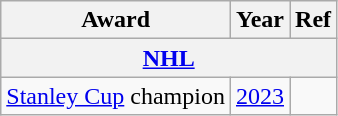<table class="wikitable">
<tr>
<th>Award</th>
<th>Year</th>
<th>Ref</th>
</tr>
<tr>
<th colspan="3"><a href='#'>NHL</a></th>
</tr>
<tr>
<td><a href='#'>Stanley Cup</a> champion</td>
<td><a href='#'>2023</a></td>
<td></td>
</tr>
</table>
